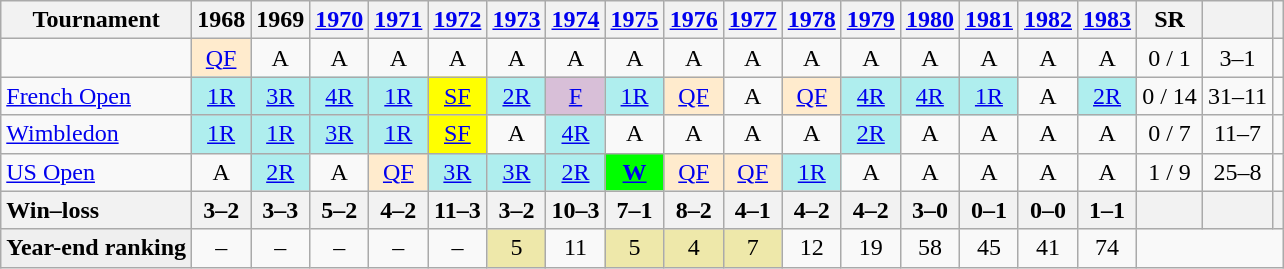<table class=wikitable style=text-align:center>
<tr>
<th>Tournament</th>
<th>1968</th>
<th>1969</th>
<th><a href='#'>1970</a></th>
<th><a href='#'>1971</a></th>
<th><a href='#'>1972</a></th>
<th><a href='#'>1973</a></th>
<th><a href='#'>1974</a></th>
<th><a href='#'>1975</a></th>
<th><a href='#'>1976</a></th>
<th><a href='#'>1977</a></th>
<th><a href='#'>1978</a></th>
<th><a href='#'>1979</a></th>
<th><a href='#'>1980</a></th>
<th><a href='#'>1981</a></th>
<th><a href='#'>1982</a></th>
<th><a href='#'>1983</a></th>
<th>SR</th>
<th></th>
<th></th>
</tr>
<tr>
<td align=left></td>
<td bgcolor=ffebcd><a href='#'>QF</a></td>
<td>A</td>
<td>A</td>
<td>A</td>
<td>A</td>
<td>A</td>
<td>A</td>
<td>A</td>
<td>A</td>
<td>A</td>
<td>A</td>
<td>A</td>
<td>A</td>
<td>A</td>
<td>A</td>
<td>A</td>
<td>0 / 1</td>
<td>3–1</td>
<td></td>
</tr>
<tr>
<td align=left><a href='#'>French Open</a></td>
<td bgcolor=afeeee><a href='#'>1R</a></td>
<td bgcolor=afeeee><a href='#'>3R</a></td>
<td bgcolor=afeeee><a href='#'>4R</a></td>
<td bgcolor=afeeee><a href='#'>1R</a></td>
<td bgcolor=yellow><a href='#'>SF</a></td>
<td bgcolor=afeeee><a href='#'>2R</a></td>
<td bgcolor=D8BFD8><a href='#'>F</a></td>
<td bgcolor=afeeee><a href='#'>1R</a></td>
<td bgcolor=ffebcd><a href='#'>QF</a></td>
<td>A</td>
<td bgcolor=ffebcd><a href='#'>QF</a></td>
<td bgcolor=afeeee><a href='#'>4R</a></td>
<td bgcolor=afeeee><a href='#'>4R</a></td>
<td bgcolor=afeeee><a href='#'>1R</a></td>
<td>A</td>
<td bgcolor=afeeee><a href='#'>2R</a></td>
<td>0 / 14</td>
<td>31–11</td>
<td></td>
</tr>
<tr>
<td align=left><a href='#'>Wimbledon</a></td>
<td bgcolor=afeeee><a href='#'>1R</a></td>
<td bgcolor=afeeee><a href='#'>1R</a></td>
<td bgcolor=afeeee><a href='#'>3R</a></td>
<td bgcolor=afeeee><a href='#'>1R</a></td>
<td bgcolor=yellow><a href='#'>SF</a></td>
<td>A</td>
<td bgcolor=afeeee><a href='#'>4R</a></td>
<td>A</td>
<td>A</td>
<td>A</td>
<td>A</td>
<td bgcolor=afeeee><a href='#'>2R</a></td>
<td>A</td>
<td>A</td>
<td>A</td>
<td>A</td>
<td>0 / 7</td>
<td>11–7</td>
<td></td>
</tr>
<tr>
<td align=left><a href='#'>US Open</a></td>
<td>A</td>
<td bgcolor=afeeee><a href='#'>2R</a></td>
<td>A</td>
<td bgcolor=ffebcd><a href='#'>QF</a></td>
<td bgcolor=afeeee><a href='#'>3R</a></td>
<td bgcolor=afeeee><a href='#'>3R</a></td>
<td bgcolor=afeeee><a href='#'>2R</a></td>
<td bgcolor=lime><a href='#'><strong>W</strong></a></td>
<td bgcolor=ffebcd><a href='#'>QF</a></td>
<td bgcolor=ffebcd><a href='#'>QF</a></td>
<td bgcolor=afeeee><a href='#'>1R</a></td>
<td>A</td>
<td>A</td>
<td>A</td>
<td>A</td>
<td>A</td>
<td>1 / 9</td>
<td>25–8</td>
<td></td>
</tr>
<tr>
<th style=text-align:left>Win–loss</th>
<th>3–2</th>
<th>3–3</th>
<th>5–2</th>
<th>4–2</th>
<th>11–3</th>
<th>3–2</th>
<th>10–3</th>
<th>7–1</th>
<th>8–2</th>
<th>4–1</th>
<th>4–2</th>
<th>4–2</th>
<th>3–0</th>
<th>0–1</th>
<th>0–0</th>
<th>1–1</th>
<th></th>
<th></th>
<th></th>
</tr>
<tr>
<td bgcolor=#EFEFEF align=left><strong>Year-end ranking</strong></td>
<td>–</td>
<td>–</td>
<td>–</td>
<td>–</td>
<td>–</td>
<td bgcolor=#EEE8AA>5</td>
<td>11</td>
<td bgcolor=#EEE8AA>5</td>
<td bgcolor=#EEE8AA>4</td>
<td bgcolor=#EEE8AA>7</td>
<td>12</td>
<td>19</td>
<td>58</td>
<td>45</td>
<td>41</td>
<td>74</td>
<td colspan=3></td>
</tr>
</table>
